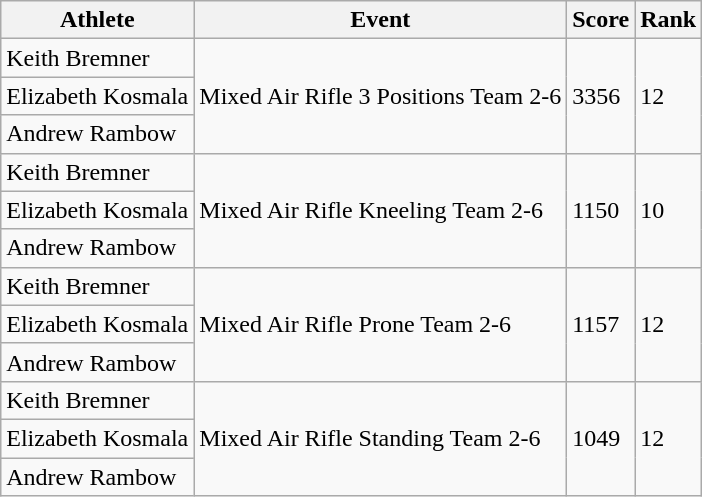<table class="wikitable">
<tr>
<th>Athlete</th>
<th>Event</th>
<th>Score</th>
<th>Rank</th>
</tr>
<tr>
<td>Keith Bremner</td>
<td rowspan="3">Mixed Air Rifle 3 Positions Team 2-6</td>
<td rowspan="3">3356</td>
<td rowspan="3">12</td>
</tr>
<tr>
<td>Elizabeth Kosmala</td>
</tr>
<tr>
<td>Andrew Rambow</td>
</tr>
<tr>
<td>Keith Bremner</td>
<td rowspan="3">Mixed Air Rifle Kneeling Team 2-6</td>
<td rowspan="3">1150</td>
<td rowspan="3">10</td>
</tr>
<tr>
<td>Elizabeth Kosmala</td>
</tr>
<tr>
<td>Andrew Rambow</td>
</tr>
<tr>
<td>Keith Bremner</td>
<td rowspan="3">Mixed Air Rifle Prone Team 2-6</td>
<td rowspan="3">1157</td>
<td rowspan="3">12</td>
</tr>
<tr>
<td>Elizabeth Kosmala</td>
</tr>
<tr>
<td>Andrew Rambow</td>
</tr>
<tr>
<td>Keith Bremner</td>
<td rowspan="3">Mixed Air Rifle Standing Team 2-6</td>
<td rowspan="3">1049</td>
<td rowspan="3">12</td>
</tr>
<tr>
<td>Elizabeth Kosmala</td>
</tr>
<tr>
<td>Andrew Rambow</td>
</tr>
</table>
